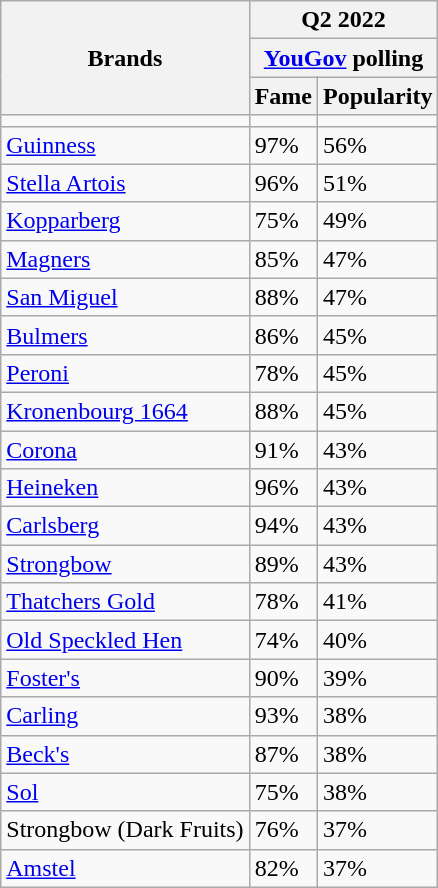<table class="wikitable sortable mw-collapsible">
<tr>
<th rowspan="3">Brands</th>
<th colspan="2">Q2 2022</th>
</tr>
<tr>
<th colspan="2"><a href='#'>YouGov</a> polling</th>
</tr>
<tr>
<th>Fame</th>
<th>Popularity</th>
</tr>
<tr>
<td></td>
<td></td>
<td></td>
</tr>
<tr>
<td><a href='#'>Guinness</a></td>
<td>97%</td>
<td>56%</td>
</tr>
<tr>
<td><a href='#'>Stella Artois</a></td>
<td>96%</td>
<td>51%</td>
</tr>
<tr>
<td><a href='#'>Kopparberg</a> </td>
<td>75%</td>
<td>49%</td>
</tr>
<tr>
<td><a href='#'>Magners</a></td>
<td>85%</td>
<td>47%</td>
</tr>
<tr>
<td><a href='#'>San Miguel</a></td>
<td>88%</td>
<td>47%</td>
</tr>
<tr>
<td><a href='#'>Bulmers</a></td>
<td>86%</td>
<td>45%</td>
</tr>
<tr>
<td><a href='#'>Peroni</a> </td>
<td>78%</td>
<td>45%</td>
</tr>
<tr>
<td><a href='#'>Kronenbourg 1664</a></td>
<td>88%</td>
<td>45%</td>
</tr>
<tr>
<td><a href='#'>Corona</a> </td>
<td>91%</td>
<td>43%</td>
</tr>
<tr>
<td><a href='#'>Heineken</a> </td>
<td>96%</td>
<td>43%</td>
</tr>
<tr>
<td><a href='#'>Carlsberg</a></td>
<td>94%</td>
<td>43%</td>
</tr>
<tr>
<td><a href='#'>Strongbow</a></td>
<td>89%</td>
<td>43%</td>
</tr>
<tr>
<td><a href='#'>Thatchers Gold</a></td>
<td>78%</td>
<td>41%</td>
</tr>
<tr>
<td><a href='#'>Old Speckled Hen</a></td>
<td>74%</td>
<td>40%</td>
</tr>
<tr>
<td><a href='#'>Foster's</a></td>
<td>90%</td>
<td>39%</td>
</tr>
<tr>
<td><a href='#'>Carling</a></td>
<td>93%</td>
<td>38%</td>
</tr>
<tr>
<td><a href='#'>Beck's</a></td>
<td>87%</td>
<td>38%</td>
</tr>
<tr>
<td><a href='#'>Sol</a></td>
<td>75%</td>
<td>38%</td>
</tr>
<tr>
<td>Strongbow (Dark Fruits)</td>
<td>76%</td>
<td>37%</td>
</tr>
<tr>
<td><a href='#'>Amstel</a></td>
<td>82%</td>
<td>37%</td>
</tr>
</table>
